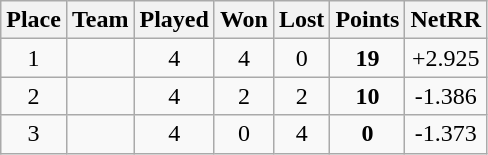<table class="wikitable">
<tr>
<th>Place</th>
<th>Team</th>
<th>Played</th>
<th>Won</th>
<th>Lost</th>
<th>Points</th>
<th>NetRR</th>
</tr>
<tr align="center">
<td>1</td>
<td align="left"></td>
<td>4</td>
<td>4</td>
<td>0</td>
<td><strong>19</strong></td>
<td>+2.925</td>
</tr>
<tr align="center">
<td>2</td>
<td align="left"></td>
<td>4</td>
<td>2</td>
<td>2</td>
<td><strong>10</strong></td>
<td>-1.386</td>
</tr>
<tr align="center">
<td>3</td>
<td align="left"></td>
<td>4</td>
<td>0</td>
<td>4</td>
<td><strong>0</strong></td>
<td>-1.373</td>
</tr>
</table>
